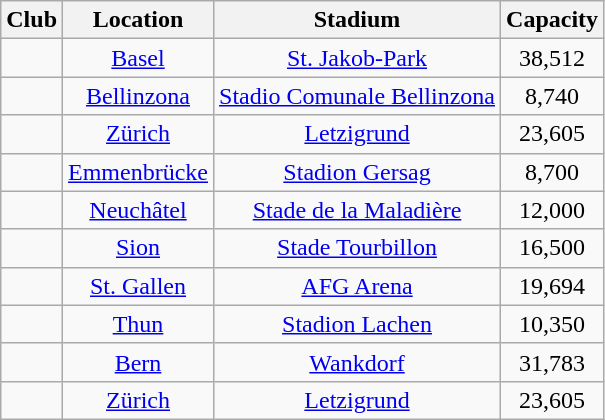<table class="wikitable sortable" style="text-align:center;">
<tr>
<th>Club</th>
<th>Location</th>
<th>Stadium</th>
<th>Capacity</th>
</tr>
<tr>
<td style="text-align:left;"></td>
<td><a href='#'>Basel</a></td>
<td><a href='#'>St. Jakob-Park</a></td>
<td>38,512</td>
</tr>
<tr>
<td style="text-align:left;"></td>
<td><a href='#'>Bellinzona</a></td>
<td><a href='#'>Stadio Comunale Bellinzona</a></td>
<td>8,740</td>
</tr>
<tr>
<td style="text-align:left;"></td>
<td><a href='#'>Zürich</a></td>
<td><a href='#'>Letzigrund</a></td>
<td>23,605</td>
</tr>
<tr>
<td style="text-align:left;"></td>
<td><a href='#'>Emmenbrücke</a></td>
<td><a href='#'>Stadion Gersag</a></td>
<td>8,700</td>
</tr>
<tr>
<td style="text-align:left;"></td>
<td><a href='#'>Neuchâtel</a></td>
<td><a href='#'>Stade de la Maladière</a></td>
<td>12,000</td>
</tr>
<tr>
<td style="text-align:left;"></td>
<td><a href='#'>Sion</a></td>
<td><a href='#'>Stade Tourbillon</a></td>
<td>16,500</td>
</tr>
<tr>
<td style="text-align:left;"></td>
<td><a href='#'>St. Gallen</a></td>
<td><a href='#'>AFG Arena</a></td>
<td>19,694</td>
</tr>
<tr>
<td style="text-align:left;"></td>
<td><a href='#'>Thun</a></td>
<td><a href='#'>Stadion Lachen</a></td>
<td>10,350</td>
</tr>
<tr>
<td style="text-align:left;"></td>
<td><a href='#'>Bern</a></td>
<td><a href='#'>Wankdorf</a></td>
<td>31,783</td>
</tr>
<tr>
<td style="text-align:left;"></td>
<td><a href='#'>Zürich</a></td>
<td><a href='#'>Letzigrund</a></td>
<td>23,605</td>
</tr>
</table>
